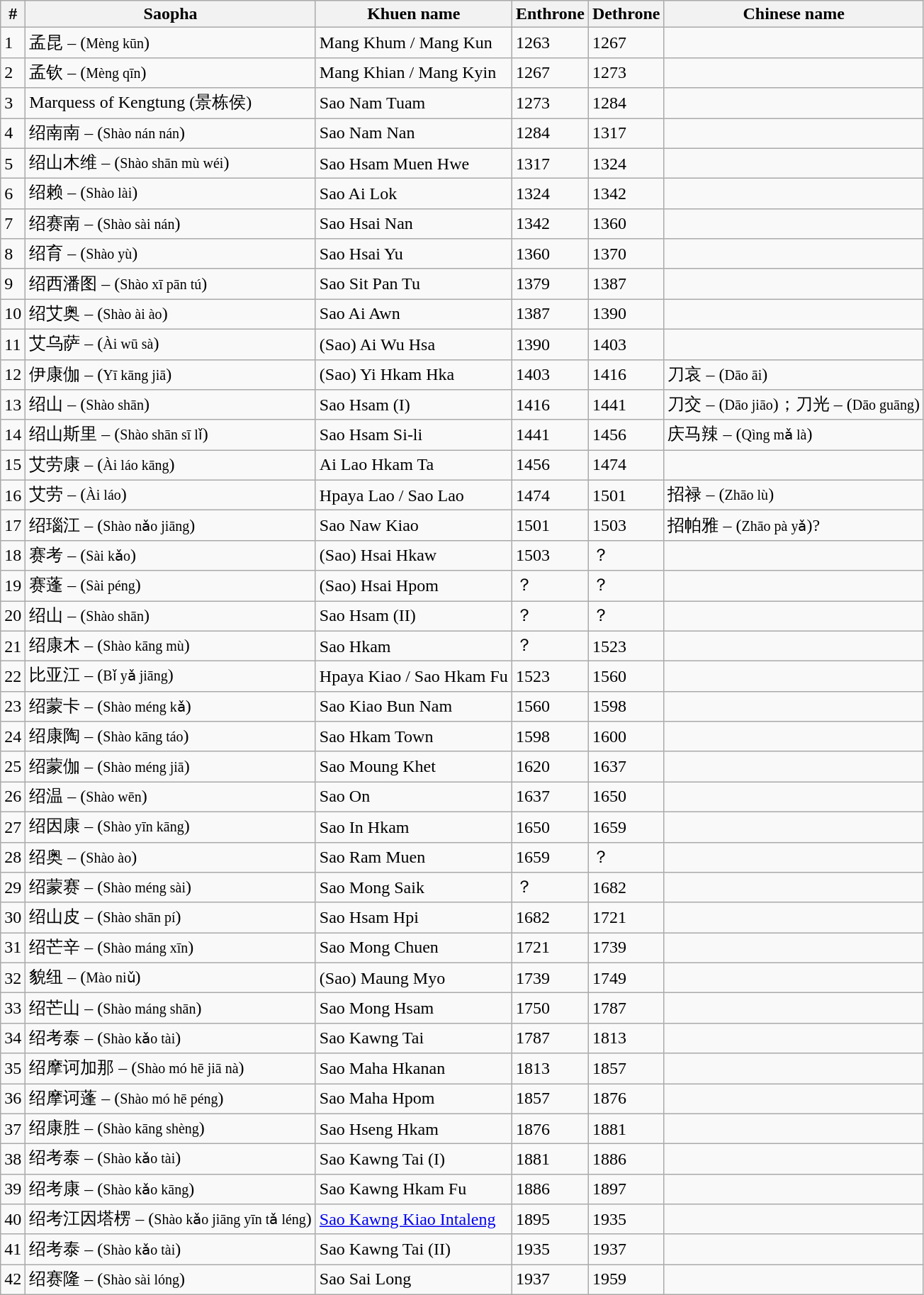<table class="wikitable">
<tr>
<th>#</th>
<th>Saopha</th>
<th>Khuen name</th>
<th>Enthrone</th>
<th>Dethrone</th>
<th>Chinese name</th>
</tr>
<tr>
<td>1</td>
<td>孟昆 – (<small>Mèng kūn</small>)</td>
<td>Mang Khum / Mang Kun</td>
<td>1263</td>
<td>1267</td>
<td></td>
</tr>
<tr>
<td>2</td>
<td>孟钦 – (<small>Mèng qīn</small>)</td>
<td>Mang Khian / Mang Kyin</td>
<td>1267</td>
<td>1273</td>
<td></td>
</tr>
<tr>
<td>3</td>
<td>Marquess of Kengtung (景栋侯)</td>
<td>Sao Nam Tuam</td>
<td>1273</td>
<td>1284</td>
<td></td>
</tr>
<tr>
<td>4</td>
<td>绍南南 – (<small>Shào nán nán</small>)</td>
<td>Sao Nam Nan</td>
<td>1284</td>
<td>1317</td>
<td></td>
</tr>
<tr>
<td>5</td>
<td>绍山木维 – (<small>Shào shān mù wéi</small>)</td>
<td>Sao Hsam Muen Hwe</td>
<td>1317</td>
<td>1324</td>
<td></td>
</tr>
<tr>
<td>6</td>
<td>绍赖 – (<small>Shào lài</small>)</td>
<td>Sao Ai Lok</td>
<td>1324</td>
<td>1342</td>
<td></td>
</tr>
<tr>
<td>7</td>
<td>绍赛南 – (<small>Shào sài nán</small>)</td>
<td>Sao Hsai Nan</td>
<td>1342</td>
<td>1360</td>
<td></td>
</tr>
<tr>
<td>8</td>
<td>绍育 – (<small>Shào yù</small>)</td>
<td>Sao Hsai Yu</td>
<td>1360</td>
<td>1370</td>
<td></td>
</tr>
<tr>
<td>9</td>
<td>绍西潘图 – (<small>Shào xī pān tú</small>)</td>
<td>Sao Sit Pan Tu</td>
<td>1379</td>
<td>1387</td>
<td></td>
</tr>
<tr>
<td>10</td>
<td>绍艾奥 – (<small>Shào ài ào</small>)</td>
<td>Sao Ai Awn</td>
<td>1387</td>
<td>1390</td>
<td></td>
</tr>
<tr>
<td>11</td>
<td>艾乌萨 – (<small>Ài wū sà</small>)</td>
<td>(Sao) Ai Wu Hsa</td>
<td>1390</td>
<td>1403</td>
<td></td>
</tr>
<tr>
<td>12</td>
<td>伊康伽 – (<small>Yī kāng jiā</small>)</td>
<td>(Sao) Yi Hkam Hka</td>
<td>1403</td>
<td>1416</td>
<td>刀哀 – (<small>Dāo āi</small>)</td>
</tr>
<tr>
<td>13</td>
<td>绍山 – (<small>Shào shān</small>)</td>
<td>Sao Hsam (I)</td>
<td>1416</td>
<td>1441</td>
<td>刀交 – (<small>Dāo jiāo</small>)；刀光 – (<small>Dāo guāng</small>)</td>
</tr>
<tr>
<td>14</td>
<td>绍山斯里 – (<small>Shào shān sī lǐ</small>)</td>
<td>Sao Hsam Si-li</td>
<td>1441</td>
<td>1456</td>
<td>庆马辣 – (<small>Qìng mǎ là</small>)</td>
</tr>
<tr>
<td>15</td>
<td>艾劳康 – (<small>Ài láo kāng</small>)</td>
<td>Ai Lao Hkam Ta</td>
<td>1456</td>
<td>1474</td>
<td></td>
</tr>
<tr>
<td>16</td>
<td>艾劳 – (<small>Ài láo</small>)</td>
<td>Hpaya Lao / Sao Lao</td>
<td>1474</td>
<td>1501</td>
<td>招禄 – (<small>Zhāo lù</small>)</td>
</tr>
<tr>
<td>17</td>
<td>绍瑙江 – (<small>Shào nǎo jiāng</small>)</td>
<td>Sao Naw Kiao</td>
<td>1501</td>
<td>1503</td>
<td>招帕雅 – (<small>Zhāo pà yǎ</small>)?</td>
</tr>
<tr>
<td>18</td>
<td>赛考 – (<small>Sài kǎo</small>)</td>
<td>(Sao) Hsai Hkaw</td>
<td>1503</td>
<td>？</td>
<td></td>
</tr>
<tr>
<td>19</td>
<td>赛蓬 – (<small>Sài péng</small>)</td>
<td>(Sao) Hsai Hpom</td>
<td>？</td>
<td>？</td>
<td></td>
</tr>
<tr>
<td>20</td>
<td>绍山 – (<small>Shào shān</small>)</td>
<td>Sao Hsam (II)</td>
<td>？</td>
<td>？</td>
<td></td>
</tr>
<tr>
<td>21</td>
<td>绍康木 – (<small>Shào kāng mù</small>)</td>
<td>Sao Hkam</td>
<td>？</td>
<td>1523</td>
<td></td>
</tr>
<tr>
<td>22</td>
<td>比亚江 – (<small>Bǐ yǎ jiāng</small>)</td>
<td>Hpaya Kiao / Sao Hkam Fu</td>
<td>1523</td>
<td>1560</td>
<td></td>
</tr>
<tr>
<td>23</td>
<td>绍蒙卡 – (<small>Shào méng kǎ</small>)</td>
<td>Sao Kiao Bun Nam</td>
<td>1560</td>
<td>1598</td>
<td></td>
</tr>
<tr>
<td>24</td>
<td>绍康陶 – (<small>Shào kāng táo</small>)</td>
<td>Sao Hkam Town</td>
<td>1598</td>
<td>1600</td>
<td></td>
</tr>
<tr>
<td>25</td>
<td>绍蒙伽 – (<small>Shào méng jiā</small>)</td>
<td>Sao Moung Khet</td>
<td>1620</td>
<td>1637</td>
<td></td>
</tr>
<tr>
<td>26</td>
<td>绍温 – (<small>Shào wēn</small>)</td>
<td>Sao On</td>
<td>1637</td>
<td>1650</td>
<td></td>
</tr>
<tr>
<td>27</td>
<td>绍因康 – (<small>Shào yīn kāng</small>)</td>
<td>Sao In Hkam</td>
<td>1650</td>
<td>1659</td>
<td></td>
</tr>
<tr>
<td>28</td>
<td>绍奥 – (<small>Shào ào</small>)</td>
<td>Sao Ram Muen</td>
<td>1659</td>
<td>？</td>
<td></td>
</tr>
<tr>
<td>29</td>
<td>绍蒙赛 – (<small>Shào méng sài</small>)</td>
<td>Sao Mong Saik</td>
<td>？</td>
<td>1682</td>
<td></td>
</tr>
<tr>
<td>30</td>
<td>绍山皮 – (<small>Shào shān pí</small>)</td>
<td>Sao Hsam Hpi</td>
<td>1682</td>
<td>1721</td>
<td></td>
</tr>
<tr>
<td>31</td>
<td>绍芒辛 – (<small>Shào máng xīn</small>)</td>
<td>Sao Mong Chuen</td>
<td>1721</td>
<td>1739</td>
<td></td>
</tr>
<tr>
<td>32</td>
<td>貌纽 – (<small>Mào niǔ</small>)</td>
<td>(Sao) Maung Myo</td>
<td>1739</td>
<td>1749</td>
<td></td>
</tr>
<tr>
<td>33</td>
<td>绍芒山 – (<small>Shào máng shān</small>)</td>
<td>Sao Mong Hsam</td>
<td>1750</td>
<td>1787</td>
<td></td>
</tr>
<tr>
<td>34</td>
<td>绍考泰 – (<small>Shào kǎo tài</small>)</td>
<td>Sao Kawng Tai</td>
<td>1787</td>
<td>1813</td>
<td></td>
</tr>
<tr>
<td>35</td>
<td>绍摩诃加那 – (<small>Shào mó hē jiā nà</small>)</td>
<td>Sao Maha Hkanan</td>
<td>1813</td>
<td>1857</td>
<td></td>
</tr>
<tr>
<td>36</td>
<td>绍摩诃蓬 – (<small>Shào mó hē péng</small>)</td>
<td>Sao Maha Hpom</td>
<td>1857</td>
<td>1876</td>
<td></td>
</tr>
<tr>
<td>37</td>
<td>绍康胜 – (<small>Shào kāng shèng</small>)</td>
<td>Sao Hseng Hkam</td>
<td>1876</td>
<td>1881</td>
<td></td>
</tr>
<tr>
<td>38</td>
<td>绍考泰 – (<small>Shào kǎo tài</small>)</td>
<td>Sao Kawng Tai (I)</td>
<td>1881</td>
<td>1886</td>
<td></td>
</tr>
<tr>
<td>39</td>
<td>绍考康 – (<small>Shào kǎo kāng</small>)</td>
<td>Sao Kawng Hkam Fu</td>
<td>1886</td>
<td>1897</td>
<td></td>
</tr>
<tr>
<td>40</td>
<td>绍考江因塔楞 – (<small>Shào kǎo jiāng yīn tǎ léng</small>)</td>
<td><a href='#'>Sao Kawng Kiao Intaleng</a></td>
<td>1895</td>
<td>1935</td>
<td></td>
</tr>
<tr>
<td>41</td>
<td>绍考泰 – (<small>Shào kǎo tài</small>)</td>
<td>Sao Kawng Tai (II)</td>
<td>1935</td>
<td>1937</td>
<td></td>
</tr>
<tr>
<td>42</td>
<td>绍赛隆 – (<small>Shào sài lóng</small>)</td>
<td>Sao Sai Long</td>
<td>1937</td>
<td>1959</td>
<td></td>
</tr>
</table>
